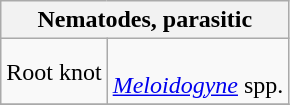<table class="wikitable" style="clear">
<tr>
<th colspan=2><strong>Nematodes, parasitic</strong></th>
</tr>
<tr>
<td>Root knot</td>
<td><br><em><a href='#'>Meloidogyne</a></em> spp.</td>
</tr>
<tr>
</tr>
</table>
